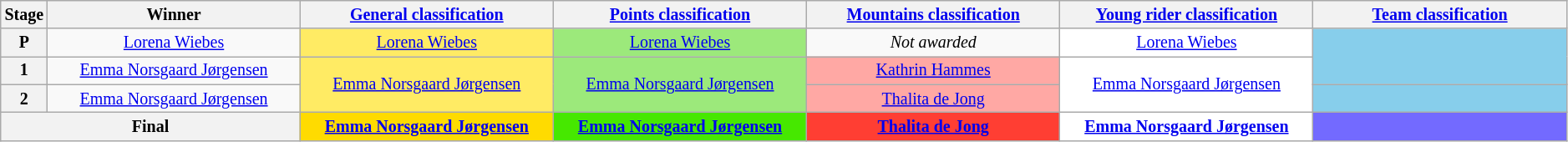<table class="wikitable" style="text-align: center; font-size:smaller;">
<tr>
<th scope="col" style="width:1%;">Stage</th>
<th scope="col" style="width:16.5%;">Winner</th>
<th scope="col" style="width:16.5%;"><a href='#'>General classification</a><br></th>
<th scope="col" style="width:16.5%;"><a href='#'>Points classification</a><br></th>
<th scope="col" style="width:16.5%;"><a href='#'>Mountains classification</a><br></th>
<th scope="col" style="width:16.5%;"><a href='#'>Young rider classification</a><br></th>
<th scope="col" style="width:16.5%;"><a href='#'>Team classification</a></th>
</tr>
<tr>
<th>P</th>
<td><a href='#'>Lorena Wiebes</a></td>
<td style="background:#FFEB64;"><a href='#'>Lorena Wiebes</a></td>
<td style="background:#9CE97B;"><a href='#'>Lorena Wiebes</a></td>
<td><em>Not awarded</em></td>
<td style="background:white;"><a href='#'>Lorena Wiebes</a></td>
<td style="background:skyblue;" rowspan="2"></td>
</tr>
<tr>
<th>1</th>
<td><a href='#'>Emma Norsgaard Jørgensen</a></td>
<td style="background:#FFEB64;" rowspan="2"><a href='#'>Emma Norsgaard Jørgensen</a></td>
<td style="background:#9CE97B;" rowspan="2"><a href='#'>Emma Norsgaard Jørgensen</a></td>
<td style="background:#FFA8A4;"><a href='#'>Kathrin Hammes</a></td>
<td style="background:white;" rowspan="2"><a href='#'>Emma Norsgaard Jørgensen</a></td>
</tr>
<tr>
<th>2</th>
<td><a href='#'>Emma Norsgaard Jørgensen</a></td>
<td style="background:#FFA8A4;"><a href='#'>Thalita de Jong</a></td>
<td style="background:skyblue;"></td>
</tr>
<tr>
<th colspan="2">Final</th>
<th style="background:#FFDB00;"><a href='#'>Emma Norsgaard Jørgensen</a></th>
<th style="background:#46E800;"><a href='#'>Emma Norsgaard Jørgensen</a></th>
<th style="background:#FF3E33;"><a href='#'>Thalita de Jong</a></th>
<th style="background:white;"><a href='#'>Emma Norsgaard Jørgensen</a></th>
<th style="background:#736aff;"></th>
</tr>
</table>
